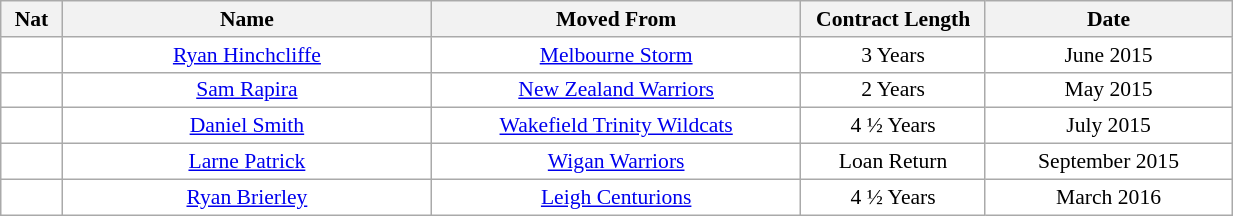<table class="wikitable" width="65%" style="font-size:90%; text-align:center; background:white;">
<tr>
<th width=5%>Nat</th>
<th width=30%>Name</th>
<th width=30%>Moved From</th>
<th width=15%>Contract Length</th>
<th width=30%>Date</th>
</tr>
<tr>
<td></td>
<td><a href='#'>Ryan Hinchcliffe</a></td>
<td><a href='#'>Melbourne Storm</a></td>
<td>3 Years</td>
<td>June 2015</td>
</tr>
<tr>
<td></td>
<td><a href='#'>Sam Rapira</a></td>
<td><a href='#'>New Zealand Warriors</a></td>
<td>2 Years</td>
<td>May 2015</td>
</tr>
<tr>
<td></td>
<td><a href='#'>Daniel Smith</a></td>
<td><a href='#'>Wakefield Trinity Wildcats</a></td>
<td>4 ½ Years</td>
<td>July 2015</td>
</tr>
<tr>
<td></td>
<td><a href='#'>Larne Patrick</a></td>
<td><a href='#'>Wigan Warriors</a></td>
<td>Loan Return</td>
<td>September 2015</td>
</tr>
<tr>
<td></td>
<td><a href='#'>Ryan Brierley</a></td>
<td><a href='#'>Leigh Centurions</a></td>
<td>4 ½ Years</td>
<td>March 2016</td>
</tr>
</table>
